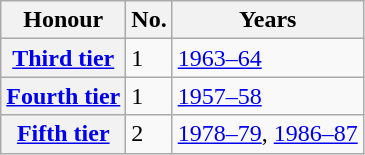<table class="wikitable plainrowheaders">
<tr>
<th scope=col>Honour</th>
<th scope=col>No.</th>
<th scope=col>Years</th>
</tr>
<tr>
<th scope=row><a href='#'>Third tier</a></th>
<td>1</td>
<td><a href='#'>1963–64</a></td>
</tr>
<tr>
<th scope=row><a href='#'>Fourth tier</a></th>
<td>1</td>
<td><a href='#'>1957–58</a></td>
</tr>
<tr>
<th scope=row><a href='#'>Fifth tier</a></th>
<td>2</td>
<td><a href='#'>1978–79</a>, <a href='#'>1986–87</a></td>
</tr>
</table>
